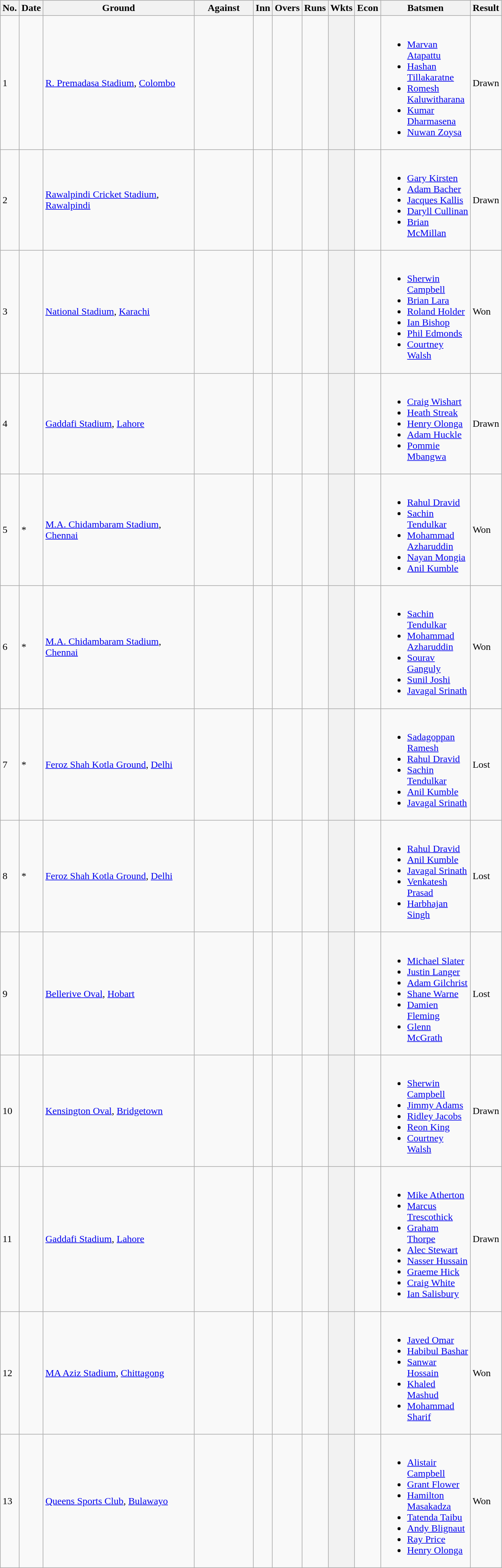<table class="wikitable plainrowheaders sortable">
<tr>
<th scope="col"; style="width:5px"; class="unsortable">No.</th>
<th scope="col; style="width:120px">Date</th>
<th scope="col"; style="width:240px">Ground</th>
<th scope="col"; style="width:90px">Against</th>
<th scope="col"; style="width:20px">Inn</th>
<th scope="col"; style="width:40px">Overs</th>
<th scope="col"; style="width:20px">Runs</th>
<th scope="col"; style="width:20px">Wkts</th>
<th scope="col"; width:20px;">Econ</th>
<th scope="col"; style="width:140px"; class="unsortable">Batsmen</th>
<th scope="col"; style="width:40px">Result</th>
</tr>
<tr>
<td>1</td>
<td></td>
<td><a href='#'>R. Premadasa Stadium</a>, <a href='#'>Colombo</a></td>
<td></td>
<td></td>
<td></td>
<td></td>
<th scope="row"></th>
<td></td>
<td><br><ul><li><a href='#'>Marvan Atapattu</a></li><li><a href='#'>Hashan Tillakaratne</a></li><li><a href='#'>Romesh Kaluwitharana</a></li><li><a href='#'>Kumar Dharmasena</a></li><li><a href='#'>Nuwan Zoysa</a></li></ul></td>
<td>Drawn</td>
</tr>
<tr>
<td>2</td>
<td></td>
<td><a href='#'>Rawalpindi Cricket Stadium</a>, <a href='#'>Rawalpindi</a></td>
<td></td>
<td></td>
<td></td>
<td></td>
<th scope="row"></th>
<td></td>
<td><br><ul><li><a href='#'>Gary Kirsten</a></li><li><a href='#'>Adam Bacher</a></li><li><a href='#'>Jacques Kallis</a></li><li><a href='#'>Daryll Cullinan</a></li><li><a href='#'>Brian McMillan</a></li></ul></td>
<td>Drawn</td>
</tr>
<tr>
<td>3</td>
<td></td>
<td><a href='#'>National Stadium</a>, <a href='#'>Karachi</a></td>
<td></td>
<td></td>
<td></td>
<td></td>
<th scope="row"></th>
<td></td>
<td><br><ul><li><a href='#'>Sherwin Campbell</a></li><li><a href='#'>Brian Lara</a></li><li><a href='#'>Roland Holder</a></li><li><a href='#'>Ian Bishop</a></li><li><a href='#'>Phil Edmonds</a></li><li><a href='#'>Courtney Walsh</a></li></ul></td>
<td>Won</td>
</tr>
<tr>
<td>4</td>
<td></td>
<td><a href='#'>Gaddafi Stadium</a>, <a href='#'>Lahore</a></td>
<td></td>
<td></td>
<td></td>
<td></td>
<th scope="row"></th>
<td></td>
<td><br><ul><li><a href='#'>Craig Wishart</a></li><li><a href='#'>Heath Streak</a></li><li><a href='#'>Henry Olonga</a></li><li><a href='#'>Adam Huckle</a></li><li><a href='#'>Pommie Mbangwa</a></li></ul></td>
<td>Drawn</td>
</tr>
<tr>
<td>5</td>
<td>*</td>
<td><a href='#'>M.A. Chidambaram Stadium</a>, <a href='#'>Chennai</a></td>
<td></td>
<td></td>
<td></td>
<td></td>
<th scope="row"></th>
<td></td>
<td><br><ul><li><a href='#'>Rahul Dravid</a></li><li><a href='#'>Sachin Tendulkar</a></li><li><a href='#'>Mohammad Azharuddin</a></li><li><a href='#'>Nayan Mongia</a></li><li><a href='#'>Anil Kumble</a></li></ul></td>
<td>Won</td>
</tr>
<tr>
<td>6</td>
<td>*</td>
<td><a href='#'>M.A. Chidambaram Stadium</a>, <a href='#'>Chennai</a></td>
<td></td>
<td></td>
<td></td>
<td></td>
<th scope="row"></th>
<td></td>
<td><br><ul><li><a href='#'>Sachin Tendulkar</a></li><li><a href='#'>Mohammad Azharuddin</a></li><li><a href='#'>Sourav Ganguly</a></li><li><a href='#'>Sunil Joshi</a></li><li><a href='#'>Javagal Srinath</a></li></ul></td>
<td>Won</td>
</tr>
<tr>
<td>7</td>
<td>*</td>
<td><a href='#'>Feroz Shah Kotla Ground</a>, <a href='#'>Delhi</a></td>
<td></td>
<td></td>
<td></td>
<td></td>
<th scope="row"></th>
<td></td>
<td><br><ul><li><a href='#'>Sadagoppan Ramesh</a></li><li><a href='#'>Rahul Dravid</a></li><li><a href='#'>Sachin Tendulkar</a></li><li><a href='#'>Anil Kumble</a></li><li><a href='#'>Javagal Srinath</a></li></ul></td>
<td>Lost</td>
</tr>
<tr>
<td>8</td>
<td>*</td>
<td><a href='#'>Feroz Shah Kotla Ground</a>, <a href='#'>Delhi</a></td>
<td></td>
<td></td>
<td></td>
<td></td>
<th scope="row"></th>
<td></td>
<td><br><ul><li><a href='#'>Rahul Dravid</a></li><li><a href='#'>Anil Kumble</a></li><li><a href='#'>Javagal Srinath</a></li><li><a href='#'>Venkatesh Prasad</a></li><li><a href='#'>Harbhajan Singh</a></li></ul></td>
<td>Lost</td>
</tr>
<tr>
<td>9</td>
<td></td>
<td><a href='#'>Bellerive Oval</a>, <a href='#'>Hobart</a></td>
<td></td>
<td></td>
<td></td>
<td></td>
<th scope="row"></th>
<td></td>
<td><br><ul><li><a href='#'>Michael Slater</a></li><li><a href='#'>Justin Langer</a></li><li><a href='#'>Adam Gilchrist</a></li><li><a href='#'>Shane Warne</a></li><li><a href='#'>Damien Fleming</a></li><li><a href='#'>Glenn McGrath</a></li></ul></td>
<td>Lost</td>
</tr>
<tr>
<td>10</td>
<td></td>
<td><a href='#'>Kensington Oval</a>, <a href='#'>Bridgetown</a></td>
<td></td>
<td></td>
<td></td>
<td></td>
<th scope="row"></th>
<td></td>
<td><br><ul><li><a href='#'>Sherwin Campbell</a></li><li><a href='#'>Jimmy Adams</a></li><li><a href='#'>Ridley Jacobs</a></li><li><a href='#'>Reon King</a></li><li><a href='#'>Courtney Walsh</a></li></ul></td>
<td>Drawn</td>
</tr>
<tr>
<td>11</td>
<td></td>
<td><a href='#'>Gaddafi Stadium</a>, <a href='#'>Lahore</a></td>
<td></td>
<td></td>
<td></td>
<td></td>
<th scope="row"></th>
<td></td>
<td><br><ul><li><a href='#'>Mike Atherton</a></li><li><a href='#'>Marcus Trescothick</a></li><li><a href='#'>Graham Thorpe</a></li><li><a href='#'>Alec Stewart</a></li><li><a href='#'>Nasser Hussain</a></li><li><a href='#'>Graeme Hick</a></li><li><a href='#'>Craig White</a></li><li><a href='#'>Ian Salisbury</a></li></ul></td>
<td>Drawn</td>
</tr>
<tr>
<td>12</td>
<td></td>
<td><a href='#'>MA Aziz Stadium</a>, <a href='#'>Chittagong</a></td>
<td></td>
<td></td>
<td></td>
<td></td>
<th scope="row"></th>
<td></td>
<td><br><ul><li><a href='#'>Javed Omar</a></li><li><a href='#'>Habibul Bashar</a></li><li><a href='#'>Sanwar Hossain</a></li><li><a href='#'>Khaled Mashud</a></li><li><a href='#'>Mohammad Sharif</a></li></ul></td>
<td>Won</td>
</tr>
<tr>
<td>13</td>
<td></td>
<td><a href='#'>Queens Sports Club</a>, <a href='#'>Bulawayo</a></td>
<td></td>
<td></td>
<td></td>
<td></td>
<th scope="row"></th>
<td></td>
<td><br><ul><li><a href='#'>Alistair Campbell</a></li><li><a href='#'>Grant Flower</a></li><li><a href='#'>Hamilton Masakadza</a></li><li><a href='#'>Tatenda Taibu</a></li><li><a href='#'>Andy Blignaut</a></li><li><a href='#'>Ray Price</a></li><li><a href='#'>Henry Olonga</a></li></ul></td>
<td>Won</td>
</tr>
</table>
